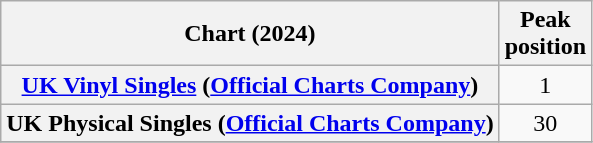<table class="wikitable sortable plainrowheaders" style="text-align:center">
<tr>
<th scope="col">Chart (2024)</th>
<th scope="col">Peak<br>position</th>
</tr>
<tr>
<th scope="row"><a href='#'>UK Vinyl Singles</a> (<a href='#'>Official Charts Company</a>)</th>
<td>1</td>
</tr>
<tr>
<th scope="row">UK Physical Singles (<a href='#'>Official Charts Company</a>)</th>
<td>30</td>
</tr>
<tr>
</tr>
</table>
